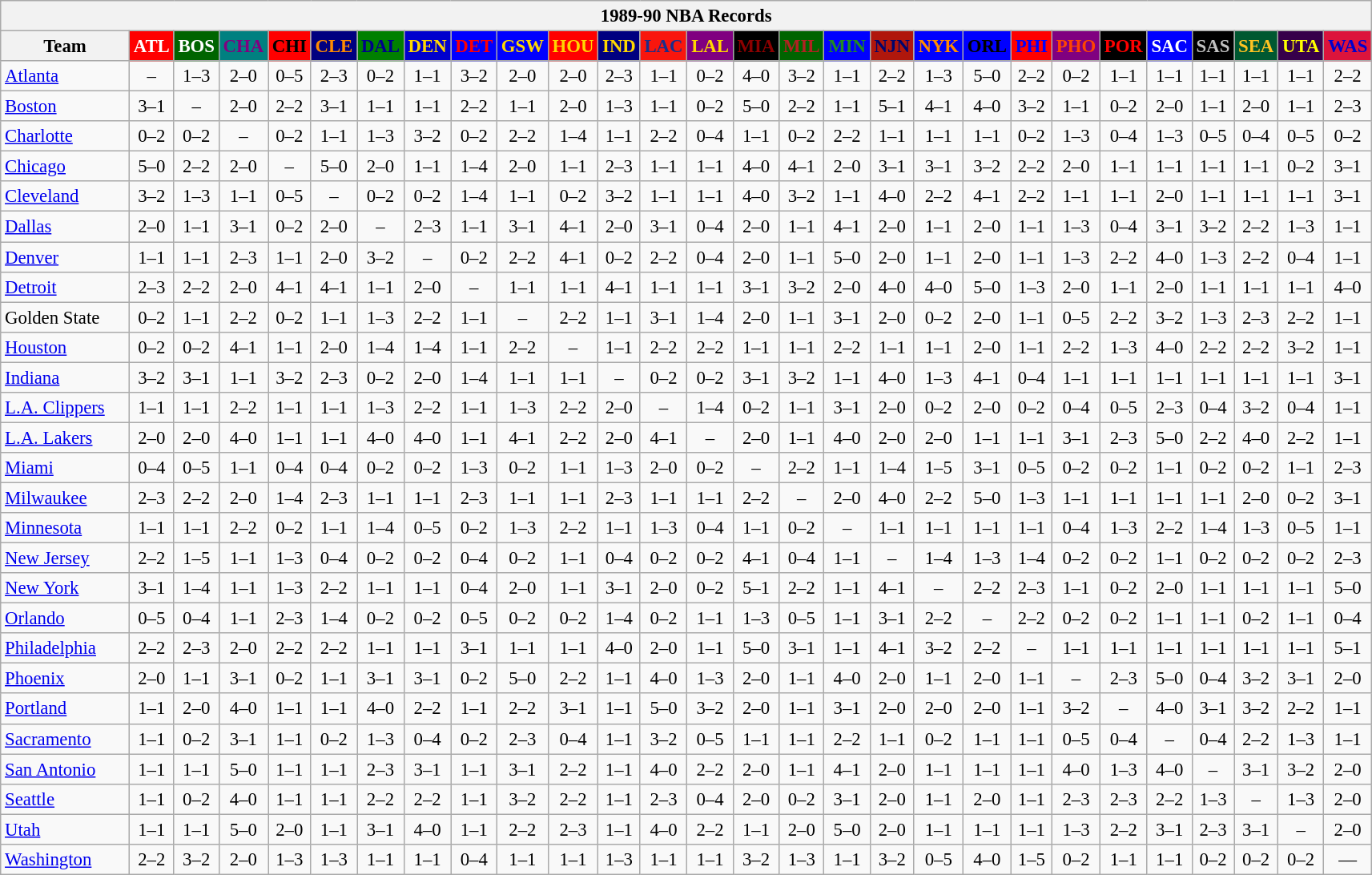<table class="wikitable" style="font-size:95%; text-align:center;">
<tr>
<th colspan=28>1989-90 NBA Records</th>
</tr>
<tr>
<th width=100>Team</th>
<th style="background:#FF0000;color:#FFFFFF;width=35">ATL</th>
<th style="background:#006400;color:#FFFFFF;width=35">BOS</th>
<th style="background:#008080;color:#800080;width=35">CHA</th>
<th style="background:#FF0000;color:#000000;width=35">CHI</th>
<th style="background:#000080;color:#FF8C00;width=35">CLE</th>
<th style="background:#008000;color:#00008B;width=35">DAL</th>
<th style="background:#0000CD;color:#FFD700;width=35">DEN</th>
<th style="background:#0000FF;color:#FF0000;width=35">DET</th>
<th style="background:#0000FF;color:#FFD700;width=35">GSW</th>
<th style="background:#FF0000;color:#FFD700;width=35">HOU</th>
<th style="background:#000080;color:#FFD700;width=35">IND</th>
<th style="background:#F9160D;color:#1A2E8B;width=35">LAC</th>
<th style="background:#800080;color:#FFD700;width=35">LAL</th>
<th style="background:#000000;color:#8B0000;width=35">MIA</th>
<th style="background:#006400;color:#B22222;width=35">MIL</th>
<th style="background:#0000FF;color:#228B22;width=35">MIN</th>
<th style="background:#B0170C;color:#00056D;width=35">NJN</th>
<th style="background:#0000FF;color:#FF8C00;width=35">NYK</th>
<th style="background:#0000FF;color:#000000;width=35">ORL</th>
<th style="background:#FF0000;color:#0000FF;width=35">PHI</th>
<th style="background:#800080;color:#FF4500;width=35">PHO</th>
<th style="background:#000000;color:#FF0000;width=35">POR</th>
<th style="background:#0000FF;color:#FFFFFF;width=35">SAC</th>
<th style="background:#000000;color:#C0C0C0;width=35">SAS</th>
<th style="background:#005831;color:#FFC322;width=35">SEA</th>
<th style="background:#36004A;color:#FFFF00;width=35">UTA</th>
<th style="background:#DC143C;color:#0000CD;width=35">WAS</th>
</tr>
<tr>
<td style="text-align:left;"><a href='#'>Atlanta</a></td>
<td>–</td>
<td>1–3</td>
<td>2–0</td>
<td>0–5</td>
<td>2–3</td>
<td>0–2</td>
<td>1–1</td>
<td>3–2</td>
<td>2–0</td>
<td>2–0</td>
<td>2–3</td>
<td>1–1</td>
<td>0–2</td>
<td>4–0</td>
<td>3–2</td>
<td>1–1</td>
<td>2–2</td>
<td>1–3</td>
<td>5–0</td>
<td>2–2</td>
<td>0–2</td>
<td>1–1</td>
<td>1–1</td>
<td>1–1</td>
<td>1–1</td>
<td>1–1</td>
<td>2–2</td>
</tr>
<tr>
<td style="text-align:left;"><a href='#'>Boston</a></td>
<td>3–1</td>
<td>–</td>
<td>2–0</td>
<td>2–2</td>
<td>3–1</td>
<td>1–1</td>
<td>1–1</td>
<td>2–2</td>
<td>1–1</td>
<td>2–0</td>
<td>1–3</td>
<td>1–1</td>
<td>0–2</td>
<td>5–0</td>
<td>2–2</td>
<td>1–1</td>
<td>5–1</td>
<td>4–1</td>
<td>4–0</td>
<td>3–2</td>
<td>1–1</td>
<td>0–2</td>
<td>2–0</td>
<td>1–1</td>
<td>2–0</td>
<td>1–1</td>
<td>2–3</td>
</tr>
<tr>
<td style="text-align:left;"><a href='#'>Charlotte</a></td>
<td>0–2</td>
<td>0–2</td>
<td>–</td>
<td>0–2</td>
<td>1–1</td>
<td>1–3</td>
<td>3–2</td>
<td>0–2</td>
<td>2–2</td>
<td>1–4</td>
<td>1–1</td>
<td>2–2</td>
<td>0–4</td>
<td>1–1</td>
<td>0–2</td>
<td>2–2</td>
<td>1–1</td>
<td>1–1</td>
<td>1–1</td>
<td>0–2</td>
<td>1–3</td>
<td>0–4</td>
<td>1–3</td>
<td>0–5</td>
<td>0–4</td>
<td>0–5</td>
<td>0–2</td>
</tr>
<tr>
<td style="text-align:left;"><a href='#'>Chicago</a></td>
<td>5–0</td>
<td>2–2</td>
<td>2–0</td>
<td>–</td>
<td>5–0</td>
<td>2–0</td>
<td>1–1</td>
<td>1–4</td>
<td>2–0</td>
<td>1–1</td>
<td>2–3</td>
<td>1–1</td>
<td>1–1</td>
<td>4–0</td>
<td>4–1</td>
<td>2–0</td>
<td>3–1</td>
<td>3–1</td>
<td>3–2</td>
<td>2–2</td>
<td>2–0</td>
<td>1–1</td>
<td>1–1</td>
<td>1–1</td>
<td>1–1</td>
<td>0–2</td>
<td>3–1</td>
</tr>
<tr>
<td style="text-align:left;"><a href='#'>Cleveland</a></td>
<td>3–2</td>
<td>1–3</td>
<td>1–1</td>
<td>0–5</td>
<td>–</td>
<td>0–2</td>
<td>0–2</td>
<td>1–4</td>
<td>1–1</td>
<td>0–2</td>
<td>3–2</td>
<td>1–1</td>
<td>1–1</td>
<td>4–0</td>
<td>3–2</td>
<td>1–1</td>
<td>4–0</td>
<td>2–2</td>
<td>4–1</td>
<td>2–2</td>
<td>1–1</td>
<td>1–1</td>
<td>2–0</td>
<td>1–1</td>
<td>1–1</td>
<td>1–1</td>
<td>3–1</td>
</tr>
<tr>
<td style="text-align:left;"><a href='#'>Dallas</a></td>
<td>2–0</td>
<td>1–1</td>
<td>3–1</td>
<td>0–2</td>
<td>2–0</td>
<td>–</td>
<td>2–3</td>
<td>1–1</td>
<td>3–1</td>
<td>4–1</td>
<td>2–0</td>
<td>3–1</td>
<td>0–4</td>
<td>2–0</td>
<td>1–1</td>
<td>4–1</td>
<td>2–0</td>
<td>1–1</td>
<td>2–0</td>
<td>1–1</td>
<td>1–3</td>
<td>0–4</td>
<td>3–1</td>
<td>3–2</td>
<td>2–2</td>
<td>1–3</td>
<td>1–1</td>
</tr>
<tr>
<td style="text-align:left;"><a href='#'>Denver</a></td>
<td>1–1</td>
<td>1–1</td>
<td>2–3</td>
<td>1–1</td>
<td>2–0</td>
<td>3–2</td>
<td>–</td>
<td>0–2</td>
<td>2–2</td>
<td>4–1</td>
<td>0–2</td>
<td>2–2</td>
<td>0–4</td>
<td>2–0</td>
<td>1–1</td>
<td>5–0</td>
<td>2–0</td>
<td>1–1</td>
<td>2–0</td>
<td>1–1</td>
<td>1–3</td>
<td>2–2</td>
<td>4–0</td>
<td>1–3</td>
<td>2–2</td>
<td>0–4</td>
<td>1–1</td>
</tr>
<tr>
<td style="text-align:left;"><a href='#'>Detroit</a></td>
<td>2–3</td>
<td>2–2</td>
<td>2–0</td>
<td>4–1</td>
<td>4–1</td>
<td>1–1</td>
<td>2–0</td>
<td>–</td>
<td>1–1</td>
<td>1–1</td>
<td>4–1</td>
<td>1–1</td>
<td>1–1</td>
<td>3–1</td>
<td>3–2</td>
<td>2–0</td>
<td>4–0</td>
<td>4–0</td>
<td>5–0</td>
<td>1–3</td>
<td>2–0</td>
<td>1–1</td>
<td>2–0</td>
<td>1–1</td>
<td>1–1</td>
<td>1–1</td>
<td>4–0</td>
</tr>
<tr>
<td style="text-align:left;">Golden State</td>
<td>0–2</td>
<td>1–1</td>
<td>2–2</td>
<td>0–2</td>
<td>1–1</td>
<td>1–3</td>
<td>2–2</td>
<td>1–1</td>
<td>–</td>
<td>2–2</td>
<td>1–1</td>
<td>3–1</td>
<td>1–4</td>
<td>2–0</td>
<td>1–1</td>
<td>3–1</td>
<td>2–0</td>
<td>0–2</td>
<td>2–0</td>
<td>1–1</td>
<td>0–5</td>
<td>2–2</td>
<td>3–2</td>
<td>1–3</td>
<td>2–3</td>
<td>2–2</td>
<td>1–1</td>
</tr>
<tr>
<td style="text-align:left;"><a href='#'>Houston</a></td>
<td>0–2</td>
<td>0–2</td>
<td>4–1</td>
<td>1–1</td>
<td>2–0</td>
<td>1–4</td>
<td>1–4</td>
<td>1–1</td>
<td>2–2</td>
<td>–</td>
<td>1–1</td>
<td>2–2</td>
<td>2–2</td>
<td>1–1</td>
<td>1–1</td>
<td>2–2</td>
<td>1–1</td>
<td>1–1</td>
<td>2–0</td>
<td>1–1</td>
<td>2–2</td>
<td>1–3</td>
<td>4–0</td>
<td>2–2</td>
<td>2–2</td>
<td>3–2</td>
<td>1–1</td>
</tr>
<tr>
<td style="text-align:left;"><a href='#'>Indiana</a></td>
<td>3–2</td>
<td>3–1</td>
<td>1–1</td>
<td>3–2</td>
<td>2–3</td>
<td>0–2</td>
<td>2–0</td>
<td>1–4</td>
<td>1–1</td>
<td>1–1</td>
<td>–</td>
<td>0–2</td>
<td>0–2</td>
<td>3–1</td>
<td>3–2</td>
<td>1–1</td>
<td>4–0</td>
<td>1–3</td>
<td>4–1</td>
<td>0–4</td>
<td>1–1</td>
<td>1–1</td>
<td>1–1</td>
<td>1–1</td>
<td>1–1</td>
<td>1–1</td>
<td>3–1</td>
</tr>
<tr>
<td style="text-align:left;"><a href='#'>L.A. Clippers</a></td>
<td>1–1</td>
<td>1–1</td>
<td>2–2</td>
<td>1–1</td>
<td>1–1</td>
<td>1–3</td>
<td>2–2</td>
<td>1–1</td>
<td>1–3</td>
<td>2–2</td>
<td>2–0</td>
<td>–</td>
<td>1–4</td>
<td>0–2</td>
<td>1–1</td>
<td>3–1</td>
<td>2–0</td>
<td>0–2</td>
<td>2–0</td>
<td>0–2</td>
<td>0–4</td>
<td>0–5</td>
<td>2–3</td>
<td>0–4</td>
<td>3–2</td>
<td>0–4</td>
<td>1–1</td>
</tr>
<tr>
<td style="text-align:left;"><a href='#'>L.A. Lakers</a></td>
<td>2–0</td>
<td>2–0</td>
<td>4–0</td>
<td>1–1</td>
<td>1–1</td>
<td>4–0</td>
<td>4–0</td>
<td>1–1</td>
<td>4–1</td>
<td>2–2</td>
<td>2–0</td>
<td>4–1</td>
<td>–</td>
<td>2–0</td>
<td>1–1</td>
<td>4–0</td>
<td>2–0</td>
<td>2–0</td>
<td>1–1</td>
<td>1–1</td>
<td>3–1</td>
<td>2–3</td>
<td>5–0</td>
<td>2–2</td>
<td>4–0</td>
<td>2–2</td>
<td>1–1</td>
</tr>
<tr>
<td style="text-align:left;"><a href='#'>Miami</a></td>
<td>0–4</td>
<td>0–5</td>
<td>1–1</td>
<td>0–4</td>
<td>0–4</td>
<td>0–2</td>
<td>0–2</td>
<td>1–3</td>
<td>0–2</td>
<td>1–1</td>
<td>1–3</td>
<td>2–0</td>
<td>0–2</td>
<td>–</td>
<td>2–2</td>
<td>1–1</td>
<td>1–4</td>
<td>1–5</td>
<td>3–1</td>
<td>0–5</td>
<td>0–2</td>
<td>0–2</td>
<td>1–1</td>
<td>0–2</td>
<td>0–2</td>
<td>1–1</td>
<td>2–3</td>
</tr>
<tr>
<td style="text-align:left;"><a href='#'>Milwaukee</a></td>
<td>2–3</td>
<td>2–2</td>
<td>2–0</td>
<td>1–4</td>
<td>2–3</td>
<td>1–1</td>
<td>1–1</td>
<td>2–3</td>
<td>1–1</td>
<td>1–1</td>
<td>2–3</td>
<td>1–1</td>
<td>1–1</td>
<td>2–2</td>
<td>–</td>
<td>2–0</td>
<td>4–0</td>
<td>2–2</td>
<td>5–0</td>
<td>1–3</td>
<td>1–1</td>
<td>1–1</td>
<td>1–1</td>
<td>1–1</td>
<td>2–0</td>
<td>0–2</td>
<td>3–1</td>
</tr>
<tr>
<td style="text-align:left;"><a href='#'>Minnesota</a></td>
<td>1–1</td>
<td>1–1</td>
<td>2–2</td>
<td>0–2</td>
<td>1–1</td>
<td>1–4</td>
<td>0–5</td>
<td>0–2</td>
<td>1–3</td>
<td>2–2</td>
<td>1–1</td>
<td>1–3</td>
<td>0–4</td>
<td>1–1</td>
<td>0–2</td>
<td>–</td>
<td>1–1</td>
<td>1–1</td>
<td>1–1</td>
<td>1–1</td>
<td>0–4</td>
<td>1–3</td>
<td>2–2</td>
<td>1–4</td>
<td>1–3</td>
<td>0–5</td>
<td>1–1</td>
</tr>
<tr>
<td style="text-align:left;"><a href='#'>New Jersey</a></td>
<td>2–2</td>
<td>1–5</td>
<td>1–1</td>
<td>1–3</td>
<td>0–4</td>
<td>0–2</td>
<td>0–2</td>
<td>0–4</td>
<td>0–2</td>
<td>1–1</td>
<td>0–4</td>
<td>0–2</td>
<td>0–2</td>
<td>4–1</td>
<td>0–4</td>
<td>1–1</td>
<td>–</td>
<td>1–4</td>
<td>1–3</td>
<td>1–4</td>
<td>0–2</td>
<td>0–2</td>
<td>1–1</td>
<td>0–2</td>
<td>0–2</td>
<td>0–2</td>
<td>2–3</td>
</tr>
<tr>
<td style="text-align:left;"><a href='#'>New York</a></td>
<td>3–1</td>
<td>1–4</td>
<td>1–1</td>
<td>1–3</td>
<td>2–2</td>
<td>1–1</td>
<td>1–1</td>
<td>0–4</td>
<td>2–0</td>
<td>1–1</td>
<td>3–1</td>
<td>2–0</td>
<td>0–2</td>
<td>5–1</td>
<td>2–2</td>
<td>1–1</td>
<td>4–1</td>
<td>–</td>
<td>2–2</td>
<td>2–3</td>
<td>1–1</td>
<td>0–2</td>
<td>2–0</td>
<td>1–1</td>
<td>1–1</td>
<td>1–1</td>
<td>5–0</td>
</tr>
<tr>
<td style="text-align:left;"><a href='#'>Orlando</a></td>
<td>0–5</td>
<td>0–4</td>
<td>1–1</td>
<td>2–3</td>
<td>1–4</td>
<td>0–2</td>
<td>0–2</td>
<td>0–5</td>
<td>0–2</td>
<td>0–2</td>
<td>1–4</td>
<td>0–2</td>
<td>1–1</td>
<td>1–3</td>
<td>0–5</td>
<td>1–1</td>
<td>3–1</td>
<td>2–2</td>
<td>–</td>
<td>2–2</td>
<td>0–2</td>
<td>0–2</td>
<td>1–1</td>
<td>1–1</td>
<td>0–2</td>
<td>1–1</td>
<td>0–4</td>
</tr>
<tr>
<td style="text-align:left;"><a href='#'>Philadelphia</a></td>
<td>2–2</td>
<td>2–3</td>
<td>2–0</td>
<td>2–2</td>
<td>2–2</td>
<td>1–1</td>
<td>1–1</td>
<td>3–1</td>
<td>1–1</td>
<td>1–1</td>
<td>4–0</td>
<td>2–0</td>
<td>1–1</td>
<td>5–0</td>
<td>3–1</td>
<td>1–1</td>
<td>4–1</td>
<td>3–2</td>
<td>2–2</td>
<td>–</td>
<td>1–1</td>
<td>1–1</td>
<td>1–1</td>
<td>1–1</td>
<td>1–1</td>
<td>1–1</td>
<td>5–1</td>
</tr>
<tr>
<td style="text-align:left;"><a href='#'>Phoenix</a></td>
<td>2–0</td>
<td>1–1</td>
<td>3–1</td>
<td>0–2</td>
<td>1–1</td>
<td>3–1</td>
<td>3–1</td>
<td>0–2</td>
<td>5–0</td>
<td>2–2</td>
<td>1–1</td>
<td>4–0</td>
<td>1–3</td>
<td>2–0</td>
<td>1–1</td>
<td>4–0</td>
<td>2–0</td>
<td>1–1</td>
<td>2–0</td>
<td>1–1</td>
<td>–</td>
<td>2–3</td>
<td>5–0</td>
<td>0–4</td>
<td>3–2</td>
<td>3–1</td>
<td>2–0</td>
</tr>
<tr>
<td style="text-align:left;"><a href='#'>Portland</a></td>
<td>1–1</td>
<td>2–0</td>
<td>4–0</td>
<td>1–1</td>
<td>1–1</td>
<td>4–0</td>
<td>2–2</td>
<td>1–1</td>
<td>2–2</td>
<td>3–1</td>
<td>1–1</td>
<td>5–0</td>
<td>3–2</td>
<td>2–0</td>
<td>1–1</td>
<td>3–1</td>
<td>2–0</td>
<td>2–0</td>
<td>2–0</td>
<td>1–1</td>
<td>3–2</td>
<td>–</td>
<td>4–0</td>
<td>3–1</td>
<td>3–2</td>
<td>2–2</td>
<td>1–1</td>
</tr>
<tr>
<td style="text-align:left;"><a href='#'>Sacramento</a></td>
<td>1–1</td>
<td>0–2</td>
<td>3–1</td>
<td>1–1</td>
<td>0–2</td>
<td>1–3</td>
<td>0–4</td>
<td>0–2</td>
<td>2–3</td>
<td>0–4</td>
<td>1–1</td>
<td>3–2</td>
<td>0–5</td>
<td>1–1</td>
<td>1–1</td>
<td>2–2</td>
<td>1–1</td>
<td>0–2</td>
<td>1–1</td>
<td>1–1</td>
<td>0–5</td>
<td>0–4</td>
<td>–</td>
<td>0–4</td>
<td>2–2</td>
<td>1–3</td>
<td>1–1</td>
</tr>
<tr>
<td style="text-align:left;"><a href='#'>San Antonio</a></td>
<td>1–1</td>
<td>1–1</td>
<td>5–0</td>
<td>1–1</td>
<td>1–1</td>
<td>2–3</td>
<td>3–1</td>
<td>1–1</td>
<td>3–1</td>
<td>2–2</td>
<td>1–1</td>
<td>4–0</td>
<td>2–2</td>
<td>2–0</td>
<td>1–1</td>
<td>4–1</td>
<td>2–0</td>
<td>1–1</td>
<td>1–1</td>
<td>1–1</td>
<td>4–0</td>
<td>1–3</td>
<td>4–0</td>
<td>–</td>
<td>3–1</td>
<td>3–2</td>
<td>2–0</td>
</tr>
<tr>
<td style="text-align:left;"><a href='#'>Seattle</a></td>
<td>1–1</td>
<td>0–2</td>
<td>4–0</td>
<td>1–1</td>
<td>1–1</td>
<td>2–2</td>
<td>2–2</td>
<td>1–1</td>
<td>3–2</td>
<td>2–2</td>
<td>1–1</td>
<td>2–3</td>
<td>0–4</td>
<td>2–0</td>
<td>0–2</td>
<td>3–1</td>
<td>2–0</td>
<td>1–1</td>
<td>2–0</td>
<td>1–1</td>
<td>2–3</td>
<td>2–3</td>
<td>2–2</td>
<td>1–3</td>
<td>–</td>
<td>1–3</td>
<td>2–0</td>
</tr>
<tr>
<td style="text-align:left;"><a href='#'>Utah</a></td>
<td>1–1</td>
<td>1–1</td>
<td>5–0</td>
<td>2–0</td>
<td>1–1</td>
<td>3–1</td>
<td>4–0</td>
<td>1–1</td>
<td>2–2</td>
<td>2–3</td>
<td>1–1</td>
<td>4–0</td>
<td>2–2</td>
<td>1–1</td>
<td>2–0</td>
<td>5–0</td>
<td>2–0</td>
<td>1–1</td>
<td>1–1</td>
<td>1–1</td>
<td>1–3</td>
<td>2–2</td>
<td>3–1</td>
<td>2–3</td>
<td>3–1</td>
<td>–</td>
<td>2–0</td>
</tr>
<tr>
<td style="text-align:left;"><a href='#'>Washington</a></td>
<td>2–2</td>
<td>3–2</td>
<td>2–0</td>
<td>1–3</td>
<td>1–3</td>
<td>1–1</td>
<td>1–1</td>
<td>0–4</td>
<td>1–1</td>
<td>1–1</td>
<td>1–3</td>
<td>1–1</td>
<td>1–1</td>
<td>3–2</td>
<td>1–3</td>
<td>1–1</td>
<td>3–2</td>
<td>0–5</td>
<td>4–0</td>
<td>1–5</td>
<td>0–2</td>
<td>1–1</td>
<td>1–1</td>
<td>0–2</td>
<td>0–2</td>
<td>0–2</td>
<td>—</td>
</tr>
</table>
